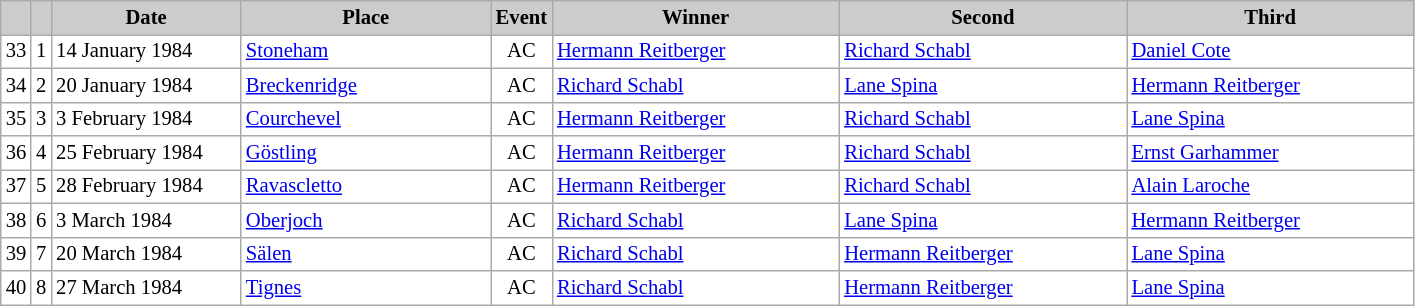<table class="wikitable plainrowheaders" style="background:#fff; font-size:86%; line-height:16px; border:grey solid 1px; border-collapse:collapse;">
<tr style="background:#ccc; text-align:center;">
<th scope="col" style="background:#ccc; width=20 px;"></th>
<th scope="col" style="background:#ccc; width=30 px;"></th>
<th scope="col" style="background:#ccc; width:120px;">Date</th>
<th scope="col" style="background:#ccc; width:160px;">Place</th>
<th scope="col" style="background:#ccc; width:15px;">Event</th>
<th scope="col" style="background:#ccc; width:185px;">Winner</th>
<th scope="col" style="background:#ccc; width:185px;">Second</th>
<th scope="col" style="background:#ccc; width:185px;">Third</th>
</tr>
<tr>
<td align=center>33</td>
<td align=center>1</td>
<td>14 January 1984</td>
<td> <a href='#'>Stoneham</a></td>
<td align=center>AC</td>
<td> <a href='#'>Hermann Reitberger</a></td>
<td> <a href='#'>Richard Schabl</a></td>
<td> <a href='#'>Daniel Cote</a></td>
</tr>
<tr>
<td align=center>34</td>
<td align=center>2</td>
<td>20 January 1984</td>
<td> <a href='#'>Breckenridge</a></td>
<td align=center>AC</td>
<td> <a href='#'>Richard Schabl</a></td>
<td> <a href='#'>Lane Spina</a></td>
<td> <a href='#'>Hermann Reitberger</a></td>
</tr>
<tr>
<td align=center>35</td>
<td align=center>3</td>
<td>3 February 1984</td>
<td> <a href='#'>Courchevel</a></td>
<td align=center>AC</td>
<td> <a href='#'>Hermann Reitberger</a></td>
<td> <a href='#'>Richard Schabl</a></td>
<td> <a href='#'>Lane Spina</a></td>
</tr>
<tr>
<td align=center>36</td>
<td align=center>4</td>
<td>25 February 1984</td>
<td> <a href='#'>Göstling</a></td>
<td align=center>AC</td>
<td> <a href='#'>Hermann Reitberger</a></td>
<td> <a href='#'>Richard Schabl</a></td>
<td> <a href='#'>Ernst Garhammer</a></td>
</tr>
<tr>
<td align=center>37</td>
<td align=center>5</td>
<td>28 February 1984</td>
<td> <a href='#'>Ravascletto</a></td>
<td align=center>AC</td>
<td> <a href='#'>Hermann Reitberger</a></td>
<td> <a href='#'>Richard Schabl</a></td>
<td> <a href='#'>Alain Laroche</a></td>
</tr>
<tr>
<td align=center>38</td>
<td align=center>6</td>
<td>3 March 1984</td>
<td> <a href='#'>Oberjoch</a></td>
<td align=center>AC</td>
<td> <a href='#'>Richard Schabl</a></td>
<td> <a href='#'>Lane Spina</a></td>
<td> <a href='#'>Hermann Reitberger</a></td>
</tr>
<tr>
<td align=center>39</td>
<td align=center>7</td>
<td>20 March 1984</td>
<td> <a href='#'>Sälen</a></td>
<td align=center>AC</td>
<td> <a href='#'>Richard Schabl</a></td>
<td> <a href='#'>Hermann Reitberger</a></td>
<td> <a href='#'>Lane Spina</a></td>
</tr>
<tr>
<td align=center>40</td>
<td align=center>8</td>
<td>27 March 1984</td>
<td> <a href='#'>Tignes</a></td>
<td align=center>AC</td>
<td> <a href='#'>Richard Schabl</a></td>
<td> <a href='#'>Hermann Reitberger</a></td>
<td> <a href='#'>Lane Spina</a></td>
</tr>
</table>
